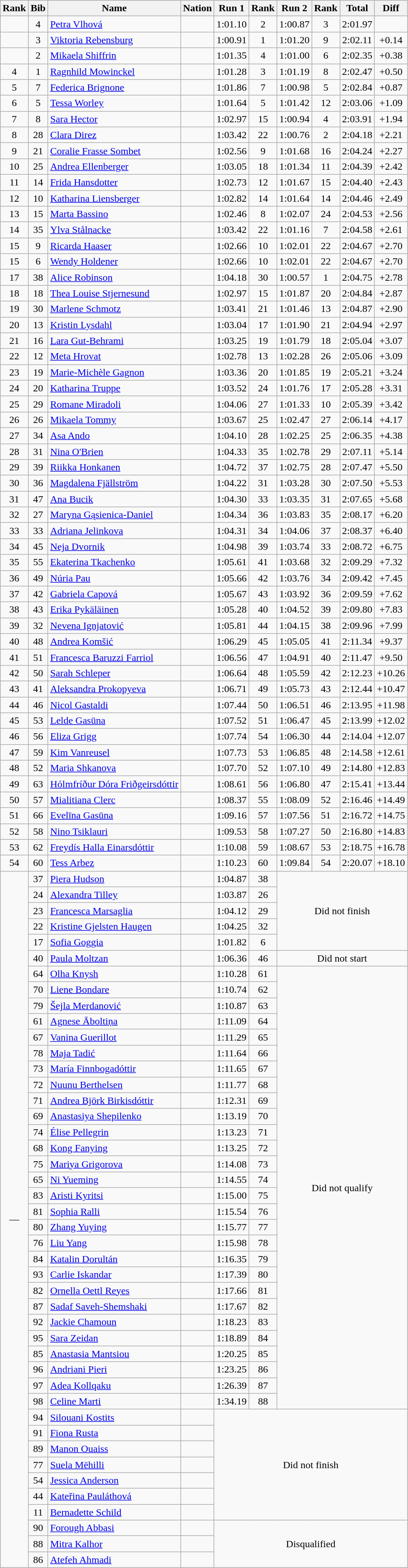<table class="wikitable sortable" style="text-align:center">
<tr>
<th>Rank</th>
<th>Bib</th>
<th>Name</th>
<th>Nation</th>
<th>Run 1</th>
<th>Rank</th>
<th>Run 2</th>
<th>Rank</th>
<th>Total</th>
<th>Diff</th>
</tr>
<tr>
<td></td>
<td>4</td>
<td align=left><a href='#'>Petra Vlhová</a></td>
<td align=left></td>
<td>1:01.10</td>
<td>2</td>
<td>1:00.87</td>
<td>3</td>
<td>2:01.97</td>
<td></td>
</tr>
<tr>
<td></td>
<td>3</td>
<td align=left><a href='#'>Viktoria Rebensburg</a></td>
<td align=left></td>
<td>1:00.91</td>
<td>1</td>
<td>1:01.20</td>
<td>9</td>
<td>2:02.11</td>
<td>+0.14</td>
</tr>
<tr>
<td></td>
<td>2</td>
<td align=left><a href='#'>Mikaela Shiffrin</a></td>
<td align=left></td>
<td>1:01.35</td>
<td>4</td>
<td>1:01.00</td>
<td>6</td>
<td>2:02.35</td>
<td>+0.38</td>
</tr>
<tr>
<td>4</td>
<td>1</td>
<td align=left><a href='#'>Ragnhild Mowinckel</a></td>
<td align=left></td>
<td>1:01.28</td>
<td>3</td>
<td>1:01.19</td>
<td>8</td>
<td>2:02.47</td>
<td>+0.50</td>
</tr>
<tr>
<td>5</td>
<td>7</td>
<td align=left><a href='#'>Federica Brignone</a></td>
<td align=left></td>
<td>1:01.86</td>
<td>7</td>
<td>1:00.98</td>
<td>5</td>
<td>2:02.84</td>
<td>+0.87</td>
</tr>
<tr>
<td>6</td>
<td>5</td>
<td align=left><a href='#'>Tessa Worley</a></td>
<td align=left></td>
<td>1:01.64</td>
<td>5</td>
<td>1:01.42</td>
<td>12</td>
<td>2:03.06</td>
<td>+1.09</td>
</tr>
<tr>
<td>7</td>
<td>8</td>
<td align=left><a href='#'>Sara Hector</a></td>
<td align=left></td>
<td>1:02.97</td>
<td>15</td>
<td>1:00.94</td>
<td>4</td>
<td>2:03.91</td>
<td>+1.94</td>
</tr>
<tr>
<td>8</td>
<td>28</td>
<td align=left><a href='#'>Clara Direz</a></td>
<td align=left></td>
<td>1:03.42</td>
<td>22</td>
<td>1:00.76</td>
<td>2</td>
<td>2:04.18</td>
<td>+2.21</td>
</tr>
<tr>
<td>9</td>
<td>21</td>
<td align=left><a href='#'>Coralie Frasse Sombet</a></td>
<td align=left></td>
<td>1:02.56</td>
<td>9</td>
<td>1:01.68</td>
<td>16</td>
<td>2:04.24</td>
<td>+2.27</td>
</tr>
<tr>
<td>10</td>
<td>25</td>
<td align=left><a href='#'>Andrea Ellenberger</a></td>
<td align=left></td>
<td>1:03.05</td>
<td>18</td>
<td>1:01.34</td>
<td>11</td>
<td>2:04.39</td>
<td>+2.42</td>
</tr>
<tr>
<td>11</td>
<td>14</td>
<td align=left><a href='#'>Frida Hansdotter</a></td>
<td align=left></td>
<td>1:02.73</td>
<td>12</td>
<td>1:01.67</td>
<td>15</td>
<td>2:04.40</td>
<td>+2.43</td>
</tr>
<tr>
<td>12</td>
<td>10</td>
<td align=left><a href='#'>Katharina Liensberger</a></td>
<td align=left></td>
<td>1:02.82</td>
<td>14</td>
<td>1:01.64</td>
<td>14</td>
<td>2:04.46</td>
<td>+2.49</td>
</tr>
<tr>
<td>13</td>
<td>15</td>
<td align=left><a href='#'>Marta Bassino</a></td>
<td align=left></td>
<td>1:02.46</td>
<td>8</td>
<td>1:02.07</td>
<td>24</td>
<td>2:04.53</td>
<td>+2.56</td>
</tr>
<tr>
<td>14</td>
<td>35</td>
<td align=left><a href='#'>Ylva Stålnacke</a></td>
<td align=left></td>
<td>1:03.42</td>
<td>22</td>
<td>1:01.16</td>
<td>7</td>
<td>2:04.58</td>
<td>+2.61</td>
</tr>
<tr>
<td>15</td>
<td>9</td>
<td align=left><a href='#'>Ricarda Haaser</a></td>
<td align=left></td>
<td>1:02.66</td>
<td>10</td>
<td>1:02.01</td>
<td>22</td>
<td>2:04.67</td>
<td>+2.70</td>
</tr>
<tr>
<td>15</td>
<td>6</td>
<td align=left><a href='#'>Wendy Holdener</a></td>
<td align=left></td>
<td>1:02.66</td>
<td>10</td>
<td>1:02.01</td>
<td>22</td>
<td>2:04.67</td>
<td>+2.70</td>
</tr>
<tr>
<td>17</td>
<td>38</td>
<td align=left><a href='#'>Alice Robinson</a></td>
<td align=left></td>
<td>1:04.18</td>
<td>30</td>
<td>1:00.57</td>
<td>1</td>
<td>2:04.75</td>
<td>+2.78</td>
</tr>
<tr>
<td>18</td>
<td>18</td>
<td align=left><a href='#'>Thea Louise Stjernesund</a></td>
<td align=left></td>
<td>1:02.97</td>
<td>15</td>
<td>1:01.87</td>
<td>20</td>
<td>2:04.84</td>
<td>+2.87</td>
</tr>
<tr>
<td>19</td>
<td>30</td>
<td align=left><a href='#'>Marlene Schmotz</a></td>
<td align=left></td>
<td>1:03.41</td>
<td>21</td>
<td>1:01.46</td>
<td>13</td>
<td>2:04.87</td>
<td>+2.90</td>
</tr>
<tr>
<td>20</td>
<td>13</td>
<td align=left><a href='#'>Kristin Lysdahl</a></td>
<td align=left></td>
<td>1:03.04</td>
<td>17</td>
<td>1:01.90</td>
<td>21</td>
<td>2:04.94</td>
<td>+2.97</td>
</tr>
<tr>
<td>21</td>
<td>16</td>
<td align=left><a href='#'>Lara Gut-Behrami</a></td>
<td align=left></td>
<td>1:03.25</td>
<td>19</td>
<td>1:01.79</td>
<td>18</td>
<td>2:05.04</td>
<td>+3.07</td>
</tr>
<tr>
<td>22</td>
<td>12</td>
<td align=left><a href='#'>Meta Hrovat</a></td>
<td align=left></td>
<td>1:02.78</td>
<td>13</td>
<td>1:02.28</td>
<td>26</td>
<td>2:05.06</td>
<td>+3.09</td>
</tr>
<tr>
<td>23</td>
<td>19</td>
<td align=left><a href='#'>Marie-Michèle Gagnon</a></td>
<td align=left></td>
<td>1:03.36</td>
<td>20</td>
<td>1:01.85</td>
<td>19</td>
<td>2:05.21</td>
<td>+3.24</td>
</tr>
<tr>
<td>24</td>
<td>20</td>
<td align=left><a href='#'>Katharina Truppe</a></td>
<td align=left></td>
<td>1:03.52</td>
<td>24</td>
<td>1:01.76</td>
<td>17</td>
<td>2:05.28</td>
<td>+3.31</td>
</tr>
<tr>
<td>25</td>
<td>29</td>
<td align=left><a href='#'>Romane Miradoli</a></td>
<td align=left></td>
<td>1:04.06</td>
<td>27</td>
<td>1:01.33</td>
<td>10</td>
<td>2:05.39</td>
<td>+3.42</td>
</tr>
<tr>
<td>26</td>
<td>26</td>
<td align=left><a href='#'>Mikaela Tommy</a></td>
<td align=left></td>
<td>1:03.67</td>
<td>25</td>
<td>1:02.47</td>
<td>27</td>
<td>2:06.14</td>
<td>+4.17</td>
</tr>
<tr>
<td>27</td>
<td>34</td>
<td align=left><a href='#'>Asa Ando</a></td>
<td align=left></td>
<td>1:04.10</td>
<td>28</td>
<td>1:02.25</td>
<td>25</td>
<td>2:06.35</td>
<td>+4.38</td>
</tr>
<tr>
<td>28</td>
<td>31</td>
<td align=left><a href='#'>Nina O'Brien</a></td>
<td align=left></td>
<td>1:04.33</td>
<td>35</td>
<td>1:02.78</td>
<td>29</td>
<td>2:07.11</td>
<td>+5.14</td>
</tr>
<tr>
<td>29</td>
<td>39</td>
<td align=left><a href='#'>Riikka Honkanen</a></td>
<td align=left></td>
<td>1:04.72</td>
<td>37</td>
<td>1:02.75</td>
<td>28</td>
<td>2:07.47</td>
<td>+5.50</td>
</tr>
<tr>
<td>30</td>
<td>36</td>
<td align=left><a href='#'>Magdalena Fjällström</a></td>
<td align=left></td>
<td>1:04.22</td>
<td>31</td>
<td>1:03.28</td>
<td>30</td>
<td>2:07.50</td>
<td>+5.53</td>
</tr>
<tr>
<td>31</td>
<td>47</td>
<td align=left><a href='#'>Ana Bucik</a></td>
<td align=left></td>
<td>1:04.30</td>
<td>33</td>
<td>1:03.35</td>
<td>31</td>
<td>2:07.65</td>
<td>+5.68</td>
</tr>
<tr>
<td>32</td>
<td>27</td>
<td align=left><a href='#'>Maryna Gąsienica-Daniel</a></td>
<td align=left></td>
<td>1:04.34</td>
<td>36</td>
<td>1:03.83</td>
<td>35</td>
<td>2:08.17</td>
<td>+6.20</td>
</tr>
<tr>
<td>33</td>
<td>33</td>
<td align=left><a href='#'>Adriana Jelinkova</a></td>
<td align=left></td>
<td>1:04.31</td>
<td>34</td>
<td>1:04.06</td>
<td>37</td>
<td>2:08.37</td>
<td>+6.40</td>
</tr>
<tr>
<td>34</td>
<td>45</td>
<td align=left><a href='#'>Neja Dvornik</a></td>
<td align=left></td>
<td>1:04.98</td>
<td>39</td>
<td>1:03.74</td>
<td>33</td>
<td>2:08.72</td>
<td>+6.75</td>
</tr>
<tr>
<td>35</td>
<td>55</td>
<td align=left><a href='#'>Ekaterina Tkachenko</a></td>
<td align=left></td>
<td>1:05.61</td>
<td>41</td>
<td>1:03.68</td>
<td>32</td>
<td>2:09.29</td>
<td>+7.32</td>
</tr>
<tr>
<td>36</td>
<td>49</td>
<td align=left><a href='#'>Núria Pau</a></td>
<td align=left></td>
<td>1:05.66</td>
<td>42</td>
<td>1:03.76</td>
<td>34</td>
<td>2:09.42</td>
<td>+7.45</td>
</tr>
<tr>
<td>37</td>
<td>42</td>
<td align=left><a href='#'>Gabriela Capová</a></td>
<td align=left></td>
<td>1:05.67</td>
<td>43</td>
<td>1:03.92</td>
<td>36</td>
<td>2:09.59</td>
<td>+7.62</td>
</tr>
<tr>
<td>38</td>
<td>43</td>
<td align=left><a href='#'>Erika Pykäläinen</a></td>
<td align=left></td>
<td>1:05.28</td>
<td>40</td>
<td>1:04.52</td>
<td>39</td>
<td>2:09.80</td>
<td>+7.83</td>
</tr>
<tr>
<td>39</td>
<td>32</td>
<td align=left><a href='#'>Nevena Ignjatović</a></td>
<td align=left></td>
<td>1:05.81</td>
<td>44</td>
<td>1:04.15</td>
<td>38</td>
<td>2:09.96</td>
<td>+7.99</td>
</tr>
<tr>
<td>40</td>
<td>48</td>
<td align=left><a href='#'>Andrea Komšić</a></td>
<td align=left></td>
<td>1:06.29</td>
<td>45</td>
<td>1:05.05</td>
<td>41</td>
<td>2:11.34</td>
<td>+9.37</td>
</tr>
<tr>
<td>41</td>
<td>51</td>
<td align=left><a href='#'>Francesca Baruzzi Farriol</a></td>
<td align=left></td>
<td>1:06.56</td>
<td>47</td>
<td>1:04.91</td>
<td>40</td>
<td>2:11.47</td>
<td>+9.50</td>
</tr>
<tr>
<td>42</td>
<td>50</td>
<td align=left><a href='#'>Sarah Schleper</a></td>
<td align=left></td>
<td>1:06.64</td>
<td>48</td>
<td>1:05.59</td>
<td>42</td>
<td>2:12.23</td>
<td>+10.26</td>
</tr>
<tr>
<td>43</td>
<td>41</td>
<td align=left><a href='#'>Aleksandra Prokopyeva</a></td>
<td align=left></td>
<td>1:06.71</td>
<td>49</td>
<td>1:05.73</td>
<td>43</td>
<td>2:12.44</td>
<td>+10.47</td>
</tr>
<tr>
<td>44</td>
<td>46</td>
<td align=left><a href='#'>Nicol Gastaldi</a></td>
<td align=left></td>
<td>1:07.44</td>
<td>50</td>
<td>1:06.51</td>
<td>46</td>
<td>2:13.95</td>
<td>+11.98</td>
</tr>
<tr>
<td>45</td>
<td>53</td>
<td align=left><a href='#'>Lelde Gasūna</a></td>
<td align=left></td>
<td>1:07.52</td>
<td>51</td>
<td>1:06.47</td>
<td>45</td>
<td>2:13.99</td>
<td>+12.02</td>
</tr>
<tr>
<td>46</td>
<td>56</td>
<td align=left><a href='#'>Eliza Grigg</a></td>
<td align=left></td>
<td>1:07.74</td>
<td>54</td>
<td>1:06.30</td>
<td>44</td>
<td>2:14.04</td>
<td>+12.07</td>
</tr>
<tr>
<td>47</td>
<td>59</td>
<td align=left><a href='#'>Kim Vanreusel</a></td>
<td align=left></td>
<td>1:07.73</td>
<td>53</td>
<td>1:06.85</td>
<td>48</td>
<td>2:14.58</td>
<td>+12.61</td>
</tr>
<tr>
<td>48</td>
<td>52</td>
<td align=left><a href='#'>Maria Shkanova</a></td>
<td align=left></td>
<td>1:07.70</td>
<td>52</td>
<td>1:07.10</td>
<td>49</td>
<td>2:14.80</td>
<td>+12.83</td>
</tr>
<tr>
<td>49</td>
<td>63</td>
<td align=left><a href='#'>Hólmfríður Dóra Friðgeirsdóttir</a></td>
<td align=left></td>
<td>1:08.61</td>
<td>56</td>
<td>1:06.80</td>
<td>47</td>
<td>2:15.41</td>
<td>+13.44</td>
</tr>
<tr>
<td>50</td>
<td>57</td>
<td align=left><a href='#'>Mialitiana Clerc</a></td>
<td align=left></td>
<td>1:08.37</td>
<td>55</td>
<td>1:08.09</td>
<td>52</td>
<td>2:16.46</td>
<td>+14.49</td>
</tr>
<tr>
<td>51</td>
<td>66</td>
<td align=left><a href='#'>Evelīna Gasūna</a></td>
<td align=left></td>
<td>1:09.16</td>
<td>57</td>
<td>1:07.56</td>
<td>51</td>
<td>2:16.72</td>
<td>+14.75</td>
</tr>
<tr>
<td>52</td>
<td>58</td>
<td align=left><a href='#'>Nino Tsiklauri</a></td>
<td align=left></td>
<td>1:09.53</td>
<td>58</td>
<td>1:07.27</td>
<td>50</td>
<td>2:16.80</td>
<td>+14.83</td>
</tr>
<tr>
<td>53</td>
<td>62</td>
<td align=left><a href='#'>Freydís Halla Einarsdóttir</a></td>
<td align=left></td>
<td>1:10.08</td>
<td>59</td>
<td>1:08.67</td>
<td>53</td>
<td>2:18.75</td>
<td>+16.78</td>
</tr>
<tr>
<td>54</td>
<td>60</td>
<td align=left><a href='#'>Tess Arbez</a></td>
<td align=left></td>
<td>1:10.23</td>
<td>60</td>
<td>1:09.84</td>
<td>54</td>
<td>2:20.07</td>
<td>+18.10</td>
</tr>
<tr>
<td rowspan=44>—</td>
<td>37</td>
<td align=left><a href='#'>Piera Hudson</a></td>
<td align=left></td>
<td>1:04.87</td>
<td>38</td>
<td rowspan=5 colspan=4>Did not finish</td>
</tr>
<tr>
<td>24</td>
<td align=left><a href='#'>Alexandra Tilley</a></td>
<td align=left></td>
<td>1:03.87</td>
<td>26</td>
</tr>
<tr>
<td>23</td>
<td align=left><a href='#'>Francesca Marsaglia</a></td>
<td align=left></td>
<td>1:04.12</td>
<td>29</td>
</tr>
<tr>
<td>22</td>
<td align=left><a href='#'>Kristine Gjelsten Haugen</a></td>
<td align=left></td>
<td>1:04.25</td>
<td>32</td>
</tr>
<tr>
<td>17</td>
<td align=left><a href='#'>Sofia Goggia</a></td>
<td align=left></td>
<td>1:01.82</td>
<td>6</td>
</tr>
<tr>
<td>40</td>
<td align=left><a href='#'>Paula Moltzan</a></td>
<td align=left></td>
<td>1:06.36</td>
<td>46</td>
<td colspan=4>Did not start</td>
</tr>
<tr>
<td>64</td>
<td align=left><a href='#'>Olha Knysh</a></td>
<td align=left></td>
<td>1:10.28</td>
<td>61</td>
<td rowspan=28 colspan=4>Did not qualify</td>
</tr>
<tr>
<td>70</td>
<td align=left><a href='#'>Liene Bondare</a></td>
<td align=left></td>
<td>1:10.74</td>
<td>62</td>
</tr>
<tr>
<td>79</td>
<td align=left><a href='#'>Šejla Merdanović</a></td>
<td align=left></td>
<td>1:10.87</td>
<td>63</td>
</tr>
<tr>
<td>61</td>
<td align=left><a href='#'>Agnese Āboltiņa</a></td>
<td align=left></td>
<td>1:11.09</td>
<td>64</td>
</tr>
<tr>
<td>67</td>
<td align=left><a href='#'>Vanina Guerillot</a></td>
<td align=left></td>
<td>1:11.29</td>
<td>65</td>
</tr>
<tr>
<td>78</td>
<td align=left><a href='#'>Maja Tadić</a></td>
<td align=left></td>
<td>1:11.64</td>
<td>66</td>
</tr>
<tr>
<td>73</td>
<td align=left><a href='#'>María Finnbogadóttir</a></td>
<td align=left></td>
<td>1:11.65</td>
<td>67</td>
</tr>
<tr>
<td>72</td>
<td align=left><a href='#'>Nuunu Berthelsen</a></td>
<td align=left></td>
<td>1:11.77</td>
<td>68</td>
</tr>
<tr>
<td>71</td>
<td align=left><a href='#'>Andrea Björk Birkisdóttir</a></td>
<td align=left></td>
<td>1:12.31</td>
<td>69</td>
</tr>
<tr>
<td>69</td>
<td align=left><a href='#'>Anastasiya Shepilenko</a></td>
<td align=left></td>
<td>1:13.19</td>
<td>70</td>
</tr>
<tr>
<td>74</td>
<td align=left><a href='#'>Élise Pellegrin</a></td>
<td align=left></td>
<td>1:13.23</td>
<td>71</td>
</tr>
<tr>
<td>68</td>
<td align=left><a href='#'>Kong Fanying</a></td>
<td align=left></td>
<td>1:13.25</td>
<td>72</td>
</tr>
<tr>
<td>75</td>
<td align=left><a href='#'>Mariya Grigorova</a></td>
<td align=left></td>
<td>1:14.08</td>
<td>73</td>
</tr>
<tr>
<td>65</td>
<td align=left><a href='#'>Ni Yueming</a></td>
<td align=left></td>
<td>1:14.55</td>
<td>74</td>
</tr>
<tr>
<td>83</td>
<td align=left><a href='#'>Aristi Kyritsi</a></td>
<td align=left></td>
<td>1:15.00</td>
<td>75</td>
</tr>
<tr>
<td>81</td>
<td align=left><a href='#'>Sophia Ralli</a></td>
<td align=left></td>
<td>1:15.54</td>
<td>76</td>
</tr>
<tr>
<td>80</td>
<td align=left><a href='#'>Zhang Yuying</a></td>
<td align=left></td>
<td>1:15.77</td>
<td>77</td>
</tr>
<tr>
<td>76</td>
<td align=left><a href='#'>Liu Yang</a></td>
<td align=left></td>
<td>1:15.98</td>
<td>78</td>
</tr>
<tr>
<td>84</td>
<td align=left><a href='#'>Katalin Dorultán</a></td>
<td align=left></td>
<td>1:16.35</td>
<td>79</td>
</tr>
<tr>
<td>93</td>
<td align=left><a href='#'>Carlie Iskandar</a></td>
<td align=left></td>
<td>1:17.39</td>
<td>80</td>
</tr>
<tr>
<td>82</td>
<td align=left><a href='#'>Ornella Oettl Reyes</a></td>
<td align=left></td>
<td>1:17.66</td>
<td>81</td>
</tr>
<tr>
<td>87</td>
<td align=left><a href='#'>Sadaf Saveh-Shemshaki</a></td>
<td align=left></td>
<td>1:17.67</td>
<td>82</td>
</tr>
<tr>
<td>92</td>
<td align=left><a href='#'>Jackie Chamoun</a></td>
<td align=left></td>
<td>1:18.23</td>
<td>83</td>
</tr>
<tr>
<td>95</td>
<td align=left><a href='#'>Sara Zeidan</a></td>
<td align=left></td>
<td>1:18.89</td>
<td>84</td>
</tr>
<tr>
<td>85</td>
<td align=left><a href='#'>Anastasia Mantsiou</a></td>
<td align=left></td>
<td>1:20.25</td>
<td>85</td>
</tr>
<tr>
<td>96</td>
<td align=left><a href='#'>Andriani Pieri</a></td>
<td align=left></td>
<td>1:23.25</td>
<td>86</td>
</tr>
<tr>
<td>97</td>
<td align=left><a href='#'>Adea Kollqaku</a></td>
<td align=left></td>
<td>1:26.39</td>
<td>87</td>
</tr>
<tr>
<td>98</td>
<td align=left><a href='#'>Celine Marti</a></td>
<td align=left></td>
<td>1:34.19</td>
<td>88</td>
</tr>
<tr>
<td>94</td>
<td align=left><a href='#'>Silouani Kostits</a></td>
<td align=left></td>
<td rowspan=7 colspan=6>Did not finish</td>
</tr>
<tr>
<td>91</td>
<td align=left><a href='#'>Fiona Rusta</a></td>
<td align=left></td>
</tr>
<tr>
<td>89</td>
<td align=left><a href='#'>Manon Ouaiss</a></td>
<td align=left></td>
</tr>
<tr>
<td>77</td>
<td align=left><a href='#'>Suela Mëhilli</a></td>
<td align=left></td>
</tr>
<tr>
<td>54</td>
<td align=left><a href='#'>Jessica Anderson</a></td>
<td align=left></td>
</tr>
<tr>
<td>44</td>
<td align=left><a href='#'>Kateřina Pauláthová</a></td>
<td align=left></td>
</tr>
<tr>
<td>11</td>
<td align=left><a href='#'>Bernadette Schild</a></td>
<td align=left></td>
</tr>
<tr>
<td>90</td>
<td align=left><a href='#'>Forough Abbasi</a></td>
<td align=left></td>
<td rowspan=3 colspan=6>Disqualified</td>
</tr>
<tr>
<td>88</td>
<td align=left><a href='#'>Mitra Kalhor</a></td>
<td align=left></td>
</tr>
<tr>
<td>86</td>
<td align=left><a href='#'>Atefeh Ahmadi</a></td>
<td align=left></td>
</tr>
</table>
